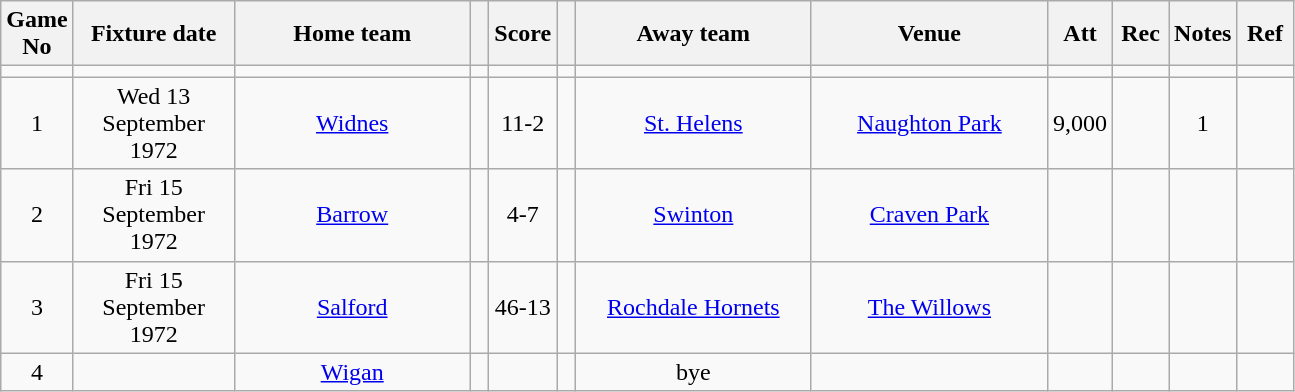<table class="wikitable" style="text-align:center;">
<tr>
<th width=20 abbr="No">Game No</th>
<th width=100 abbr="Date">Fixture date</th>
<th width=150 abbr="Home team">Home team</th>
<th width=5 abbr="space"></th>
<th width=20 abbr="Score">Score</th>
<th width=5 abbr="space"></th>
<th width=150 abbr="Away team">Away team</th>
<th width=150 abbr="Venue">Venue</th>
<th width=30 abbr="Att">Att</th>
<th width=30 abbr="Rec">Rec</th>
<th width=20 abbr="Notes">Notes</th>
<th width=30 abbr="Ref">Ref</th>
</tr>
<tr>
<td></td>
<td></td>
<td></td>
<td></td>
<td></td>
<td></td>
<td></td>
<td></td>
<td></td>
<td></td>
<td></td>
</tr>
<tr>
<td>1</td>
<td>Wed 13 September 1972</td>
<td><a href='#'>Widnes</a></td>
<td></td>
<td>11-2</td>
<td></td>
<td><a href='#'>St. Helens</a></td>
<td><a href='#'>Naughton Park</a></td>
<td>9,000</td>
<td></td>
<td>1</td>
<td></td>
</tr>
<tr>
<td>2</td>
<td>Fri 15 September 1972</td>
<td><a href='#'>Barrow</a></td>
<td></td>
<td>4-7</td>
<td></td>
<td><a href='#'>Swinton</a></td>
<td><a href='#'>Craven Park</a></td>
<td></td>
<td></td>
<td></td>
<td></td>
</tr>
<tr>
<td>3</td>
<td>Fri 15 September 1972</td>
<td><a href='#'>Salford</a></td>
<td></td>
<td>46-13</td>
<td></td>
<td><a href='#'>Rochdale Hornets</a></td>
<td><a href='#'>The Willows</a></td>
<td></td>
<td></td>
<td></td>
<td></td>
</tr>
<tr>
<td>4</td>
<td></td>
<td><a href='#'>Wigan</a></td>
<td></td>
<td></td>
<td></td>
<td>bye</td>
<td></td>
<td></td>
<td></td>
<td></td>
<td></td>
</tr>
</table>
